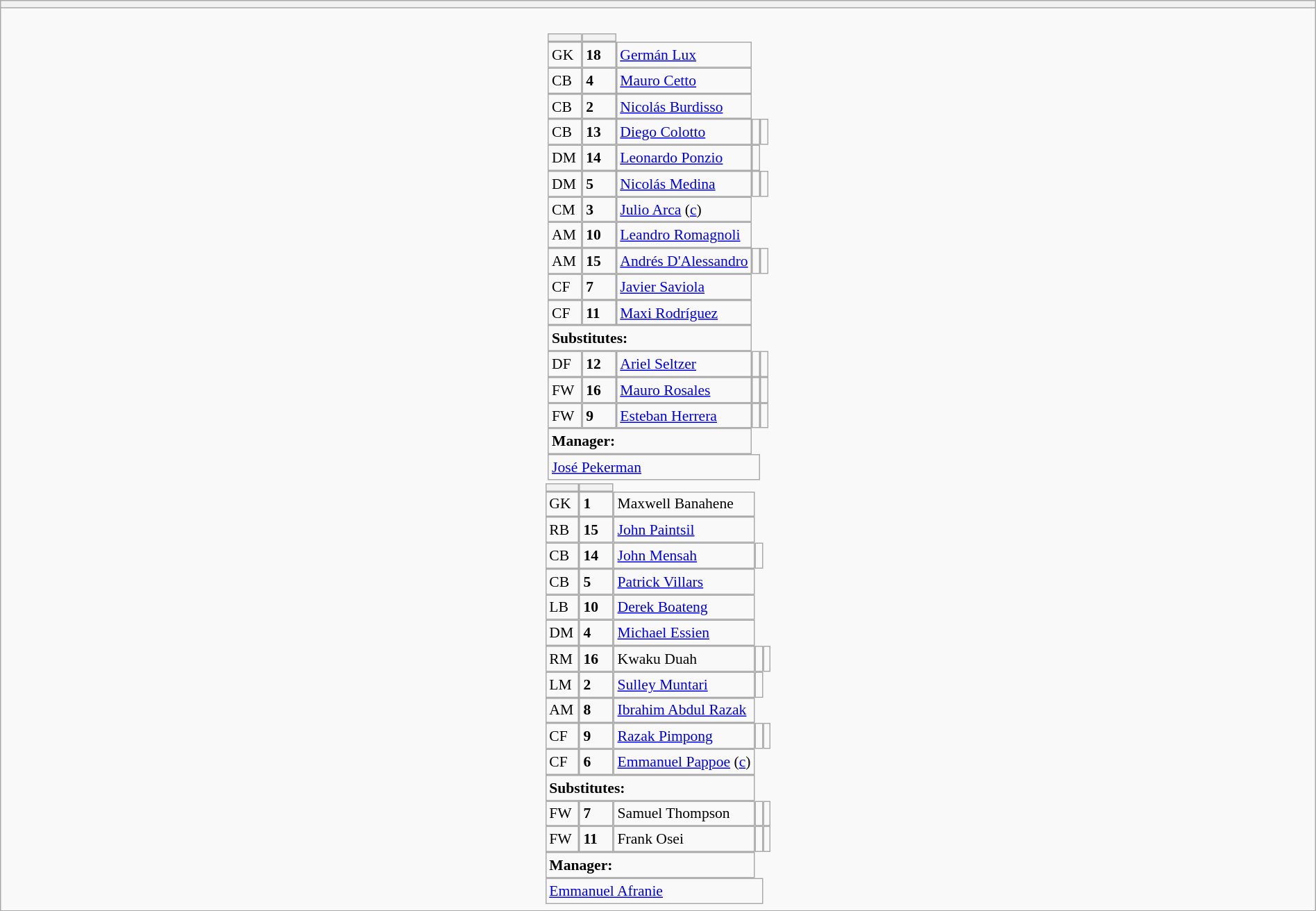<table style="width:100%" class="wikitable collapsible collapsed">
<tr>
<th></th>
</tr>
<tr>
<td><br>






<table style="font-size:90%; margin:0.2em auto;" cellspacing="0" cellpadding="0">
<tr>
<th width="25"></th>
<th width="25"></th>
</tr>
<tr>
<td>GK</td>
<td><strong>18</strong></td>
<td><a href='#'>Germán Lux</a></td>
</tr>
<tr>
<td>CB</td>
<td><strong>4</strong></td>
<td><a href='#'>Mauro Cetto</a></td>
</tr>
<tr>
<td>CB</td>
<td><strong>2</strong></td>
<td><a href='#'>Nicolás Burdisso</a></td>
</tr>
<tr>
<td>CB</td>
<td><strong>13</strong></td>
<td><a href='#'>Diego Colotto</a></td>
<td></td>
<td></td>
</tr>
<tr>
<td>DM</td>
<td><strong>14</strong></td>
<td><a href='#'>Leonardo Ponzio</a></td>
<td></td>
</tr>
<tr>
<td>DM</td>
<td><strong>5</strong></td>
<td><a href='#'>Nicolás Medina</a></td>
<td></td>
<td></td>
</tr>
<tr>
<td>CM</td>
<td><strong>3</strong></td>
<td><a href='#'>Julio Arca</a> (<a href='#'>c</a>)</td>
</tr>
<tr>
<td>AM</td>
<td><strong>10</strong></td>
<td><a href='#'>Leandro Romagnoli</a></td>
</tr>
<tr>
<td>AM</td>
<td><strong>15</strong></td>
<td><a href='#'>Andrés D'Alessandro</a></td>
<td></td>
<td></td>
</tr>
<tr>
<td>CF</td>
<td><strong>7</strong></td>
<td><a href='#'>Javier Saviola</a></td>
</tr>
<tr>
<td>CF</td>
<td><strong>11</strong></td>
<td><a href='#'>Maxi Rodríguez</a></td>
</tr>
<tr>
<td colspan=3><strong>Substitutes:</strong></td>
</tr>
<tr>
<td>DF</td>
<td><strong>12</strong></td>
<td><a href='#'>Ariel Seltzer</a></td>
<td></td>
<td></td>
</tr>
<tr>
<td>FW</td>
<td><strong>16</strong></td>
<td><a href='#'>Mauro Rosales</a></td>
<td></td>
<td></td>
</tr>
<tr>
<td>FW</td>
<td><strong>9</strong></td>
<td><a href='#'>Esteban Herrera</a></td>
<td></td>
<td></td>
</tr>
<tr>
<td colspan=3><strong>Manager:</strong></td>
</tr>
<tr>
<td colspan=4><a href='#'>José Pekerman</a></td>
</tr>
</table>
<table cellspacing="0" cellpadding="0" style="font-size:90%; margin:0.2em auto;">
<tr>
<th width="25"></th>
<th width="25"></th>
</tr>
<tr>
<td>GK</td>
<td><strong>1</strong></td>
<td>Maxwell Banahene</td>
</tr>
<tr>
<td>RB</td>
<td><strong>15</strong></td>
<td><a href='#'>John Paintsil</a></td>
</tr>
<tr>
<td>CB</td>
<td><strong>14</strong></td>
<td><a href='#'>John Mensah</a></td>
<td></td>
</tr>
<tr>
<td>CB</td>
<td><strong>5</strong></td>
<td><a href='#'>Patrick Villars</a></td>
</tr>
<tr>
<td>LB</td>
<td><strong>10</strong></td>
<td><a href='#'>Derek Boateng</a></td>
</tr>
<tr>
<td>DM</td>
<td><strong>4</strong></td>
<td><a href='#'>Michael Essien</a></td>
</tr>
<tr>
<td>RM</td>
<td><strong>16</strong></td>
<td>Kwaku Duah</td>
<td></td>
<td></td>
</tr>
<tr>
<td>LM</td>
<td><strong>2</strong></td>
<td><a href='#'>Sulley Muntari</a></td>
<td></td>
</tr>
<tr>
<td>AM</td>
<td><strong>8</strong></td>
<td><a href='#'>Ibrahim Abdul Razak</a></td>
</tr>
<tr>
<td>CF</td>
<td><strong>9</strong></td>
<td><a href='#'>Razak Pimpong</a></td>
<td></td>
<td></td>
</tr>
<tr>
<td>CF</td>
<td><strong>6</strong></td>
<td><a href='#'>Emmanuel Pappoe</a> (<a href='#'>c</a>)</td>
</tr>
<tr>
<td colspan=3><strong>Substitutes:</strong></td>
</tr>
<tr>
<td>FW</td>
<td><strong>7</strong></td>
<td>Samuel Thompson</td>
<td></td>
<td></td>
</tr>
<tr>
<td>FW</td>
<td><strong>11</strong></td>
<td>Frank Osei</td>
<td></td>
<td></td>
</tr>
<tr>
<td colspan=3><strong>Manager:</strong></td>
</tr>
<tr>
<td colspan=4><a href='#'>Emmanuel Afranie</a></td>
</tr>
</table>
</td>
</tr>
</table>
